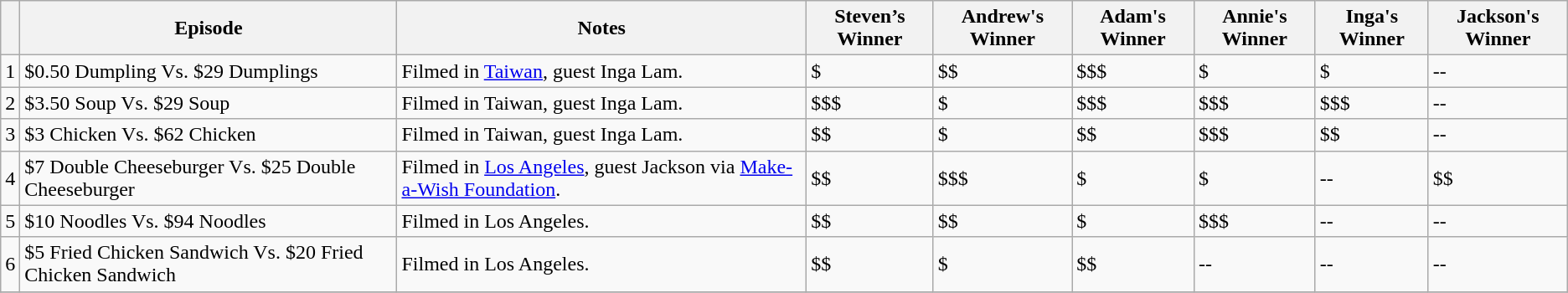<table class="wikitable">
<tr>
<th></th>
<th>Episode</th>
<th>Notes</th>
<th>Steven’s Winner</th>
<th>Andrew's Winner</th>
<th>Adam's Winner</th>
<th>Annie's Winner</th>
<th>Inga's Winner</th>
<th>Jackson's Winner</th>
</tr>
<tr>
<td>1</td>
<td>$0.50 Dumpling Vs. $29 Dumplings</td>
<td>Filmed in <a href='#'>Taiwan</a>, guest Inga Lam.</td>
<td>$</td>
<td>$$</td>
<td>$$$</td>
<td>$</td>
<td>$</td>
<td>--</td>
</tr>
<tr>
<td>2</td>
<td>$3.50 Soup Vs. $29 Soup</td>
<td>Filmed in Taiwan, guest Inga Lam.</td>
<td>$$$</td>
<td>$</td>
<td>$$$</td>
<td>$$$</td>
<td>$$$</td>
<td>--</td>
</tr>
<tr>
<td>3</td>
<td>$3 Chicken Vs. $62 Chicken</td>
<td>Filmed in Taiwan, guest Inga Lam.</td>
<td>$$</td>
<td>$</td>
<td>$$</td>
<td>$$$</td>
<td>$$</td>
<td>--</td>
</tr>
<tr>
<td>4</td>
<td>$7 Double Cheeseburger Vs. $25 Double Cheeseburger</td>
<td>Filmed in <a href='#'>Los Angeles</a>, guest Jackson via <a href='#'>Make-a-Wish Foundation</a>.</td>
<td>$$</td>
<td>$$$</td>
<td>$</td>
<td>$</td>
<td>--</td>
<td>$$</td>
</tr>
<tr>
<td>5</td>
<td>$10 Noodles Vs. $94 Noodles</td>
<td>Filmed in Los Angeles.</td>
<td>$$</td>
<td>$$</td>
<td>$</td>
<td>$$$</td>
<td>--</td>
<td>--</td>
</tr>
<tr>
<td>6</td>
<td>$5 Fried Chicken Sandwich Vs. $20 Fried Chicken Sandwich</td>
<td>Filmed in Los Angeles.</td>
<td>$$</td>
<td>$</td>
<td>$$</td>
<td>--</td>
<td>--</td>
<td>--</td>
</tr>
<tr>
</tr>
</table>
